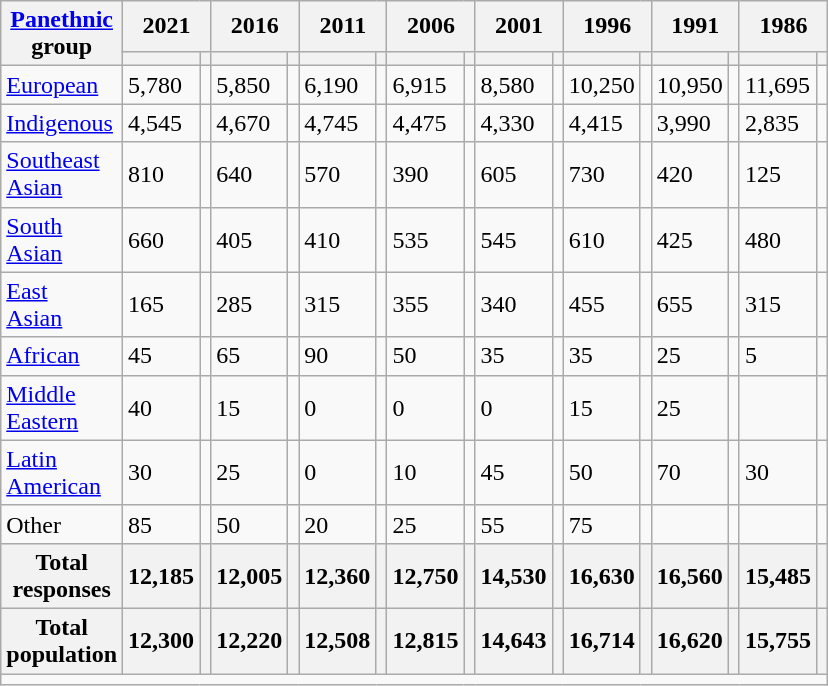<table class="wikitable collapsible sortable">
<tr>
<th rowspan="2"><a href='#'>Panethnic</a><br>group</th>
<th colspan="2">2021</th>
<th colspan="2">2016</th>
<th colspan="2">2011</th>
<th colspan="2">2006</th>
<th colspan="2">2001</th>
<th colspan="2">1996</th>
<th colspan="2">1991</th>
<th colspan="2">1986</th>
</tr>
<tr>
<th><a href='#'></a></th>
<th></th>
<th></th>
<th></th>
<th></th>
<th></th>
<th></th>
<th></th>
<th></th>
<th></th>
<th></th>
<th></th>
<th></th>
<th></th>
<th></th>
<th></th>
</tr>
<tr>
<td><a href='#'>European</a></td>
<td>5,780</td>
<td></td>
<td>5,850</td>
<td></td>
<td>6,190</td>
<td></td>
<td>6,915</td>
<td></td>
<td>8,580</td>
<td></td>
<td>10,250</td>
<td></td>
<td>10,950</td>
<td></td>
<td>11,695</td>
<td></td>
</tr>
<tr>
<td><a href='#'>Indigenous</a></td>
<td>4,545</td>
<td></td>
<td>4,670</td>
<td></td>
<td>4,745</td>
<td></td>
<td>4,475</td>
<td></td>
<td>4,330</td>
<td></td>
<td>4,415</td>
<td></td>
<td>3,990</td>
<td></td>
<td>2,835</td>
<td></td>
</tr>
<tr>
<td><a href='#'>Southeast<br>Asian</a></td>
<td>810</td>
<td></td>
<td>640</td>
<td></td>
<td>570</td>
<td></td>
<td>390</td>
<td></td>
<td>605</td>
<td></td>
<td>730</td>
<td></td>
<td>420</td>
<td></td>
<td>125</td>
<td></td>
</tr>
<tr>
<td><a href='#'>South<br>Asian</a></td>
<td>660</td>
<td></td>
<td>405</td>
<td></td>
<td>410</td>
<td></td>
<td>535</td>
<td></td>
<td>545</td>
<td></td>
<td>610</td>
<td></td>
<td>425</td>
<td></td>
<td>480</td>
<td></td>
</tr>
<tr>
<td><a href='#'>East<br>Asian</a></td>
<td>165</td>
<td></td>
<td>285</td>
<td></td>
<td>315</td>
<td></td>
<td>355</td>
<td></td>
<td>340</td>
<td></td>
<td>455</td>
<td></td>
<td>655</td>
<td></td>
<td>315</td>
<td></td>
</tr>
<tr>
<td><a href='#'>African</a></td>
<td>45</td>
<td></td>
<td>65</td>
<td></td>
<td>90</td>
<td></td>
<td>50</td>
<td></td>
<td>35</td>
<td></td>
<td>35</td>
<td></td>
<td>25</td>
<td></td>
<td>5</td>
<td></td>
</tr>
<tr>
<td><a href='#'>Middle<br>Eastern</a></td>
<td>40</td>
<td></td>
<td>15</td>
<td></td>
<td>0</td>
<td></td>
<td>0</td>
<td></td>
<td>0</td>
<td></td>
<td>15</td>
<td></td>
<td>25</td>
<td></td>
<td></td>
<td></td>
</tr>
<tr>
<td><a href='#'>Latin<br>American</a></td>
<td>30</td>
<td></td>
<td>25</td>
<td></td>
<td>0</td>
<td></td>
<td>10</td>
<td></td>
<td>45</td>
<td></td>
<td>50</td>
<td></td>
<td>70</td>
<td></td>
<td>30</td>
<td></td>
</tr>
<tr>
<td>Other</td>
<td>85</td>
<td></td>
<td>50</td>
<td></td>
<td>20</td>
<td></td>
<td>25</td>
<td></td>
<td>55</td>
<td></td>
<td>75</td>
<td></td>
<td></td>
<td></td>
<td></td>
<td></td>
</tr>
<tr>
<th>Total<br>responses</th>
<th>12,185</th>
<th></th>
<th>12,005</th>
<th></th>
<th>12,360</th>
<th></th>
<th>12,750</th>
<th></th>
<th>14,530</th>
<th></th>
<th>16,630</th>
<th></th>
<th>16,560</th>
<th></th>
<th>15,485</th>
<th></th>
</tr>
<tr>
<th>Total<br>population</th>
<th>12,300</th>
<th></th>
<th>12,220</th>
<th></th>
<th>12,508</th>
<th></th>
<th>12,815</th>
<th></th>
<th>14,643</th>
<th></th>
<th>16,714</th>
<th></th>
<th>16,620</th>
<th></th>
<th>15,755</th>
<th></th>
</tr>
<tr class="sortbottom">
<td colspan="20"></td>
</tr>
</table>
